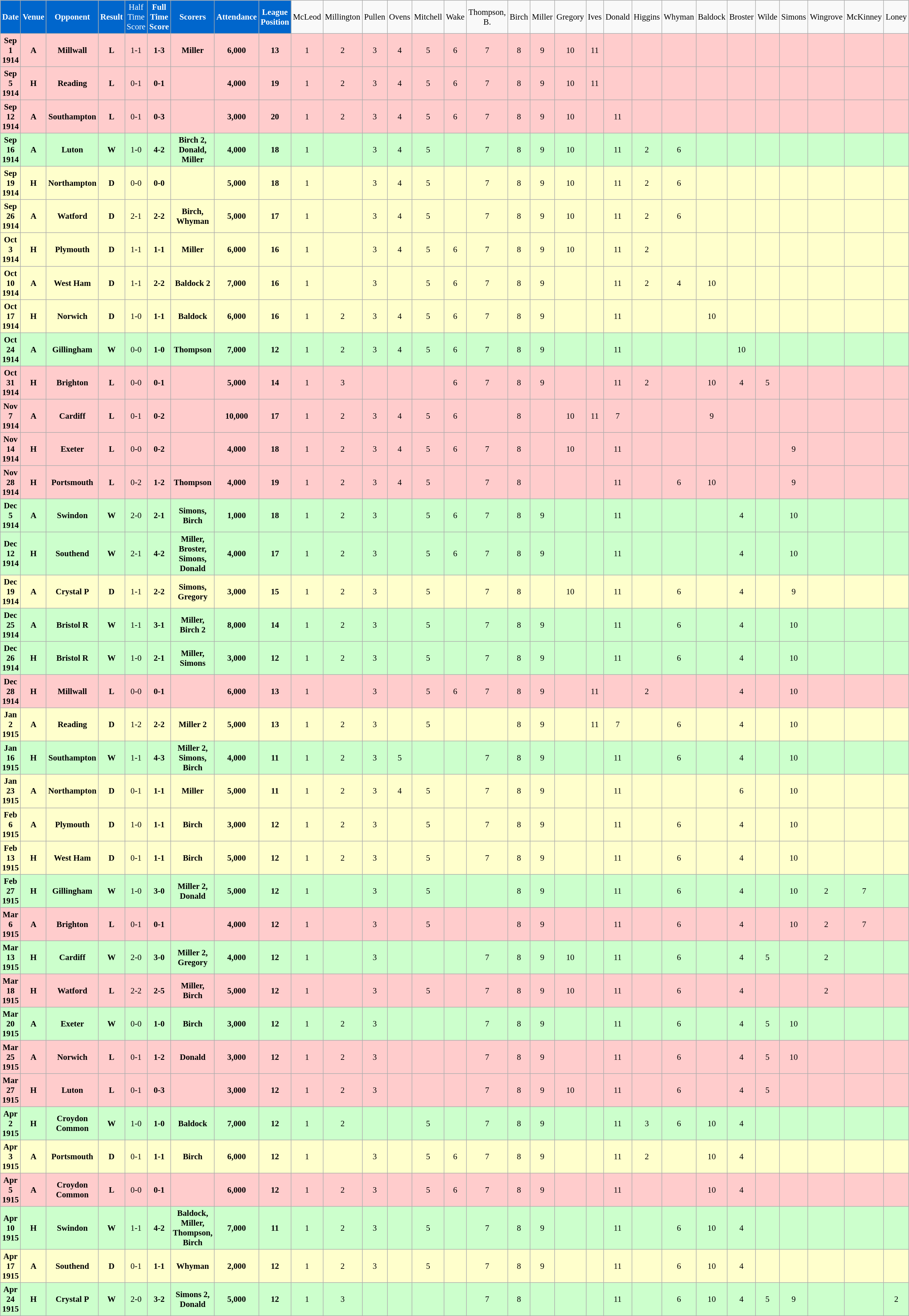<table class="wikitable sortable" style="font-size:95%; text-align:center">
<tr>
<td style="background:#0066CC; color:#FFFFFF; text-align:center;"><strong>Date</strong></td>
<td style="background:#0066CC; color:#FFFFFF; text-align:center;"><strong>Venue</strong></td>
<td style="background:#0066CC; color:#FFFFFF; text-align:center;"><strong>Opponent</strong></td>
<td style="background:#0066CC; color:#FFFFFF; text-align:center;"><strong>Result</strong></td>
<td style="background:#0066CC; color:#FFFFFF; text-align:center;">Half Time Score</td>
<td style="background:#0066CC; color:#FFFFFF; text-align:center;"><strong>Full Time Score</strong></td>
<td style="background:#0066CC; color:#FFFFFF; text-align:center;"><strong>Scorers</strong></td>
<td style="background:#0066CC; color:#FFFFFF; text-align:center;"><strong>Attendance</strong></td>
<td style="background:#0066CC; color:#FFFFFF; text-align:center;"><strong>League Position</strong></td>
<td>McLeod</td>
<td>Millington</td>
<td>Pullen</td>
<td>Ovens</td>
<td>Mitchell</td>
<td>Wake</td>
<td>Thompson, B.</td>
<td>Birch</td>
<td>Miller</td>
<td>Gregory</td>
<td>Ives</td>
<td>Donald</td>
<td>Higgins</td>
<td>Whyman</td>
<td>Baldock</td>
<td>Broster</td>
<td>Wilde</td>
<td>Simons</td>
<td>Wingrove</td>
<td>McKinney</td>
<td>Loney</td>
</tr>
<tr bgcolor="#FFCCCC">
<td><strong>Sep 1 1914</strong></td>
<td><strong>A</strong></td>
<td><strong>Millwall</strong></td>
<td><strong>L</strong></td>
<td>1-1</td>
<td><strong>1-3</strong></td>
<td><strong>Miller</strong></td>
<td><strong>6,000</strong></td>
<td><strong>13</strong></td>
<td>1</td>
<td>2</td>
<td>3</td>
<td>4</td>
<td>5</td>
<td>6</td>
<td>7</td>
<td>8</td>
<td>9</td>
<td>10</td>
<td>11</td>
<td></td>
<td></td>
<td></td>
<td></td>
<td></td>
<td></td>
<td></td>
<td></td>
<td></td>
<td></td>
</tr>
<tr bgcolor="#FFCCCC">
<td><strong>Sep 5 1914</strong></td>
<td><strong>H</strong></td>
<td><strong>Reading</strong></td>
<td><strong>L</strong></td>
<td>0-1</td>
<td><strong>0-1</strong></td>
<td></td>
<td><strong>4,000</strong></td>
<td><strong>19</strong></td>
<td>1</td>
<td>2</td>
<td>3</td>
<td>4</td>
<td>5</td>
<td>6</td>
<td>7</td>
<td>8</td>
<td>9</td>
<td>10</td>
<td>11</td>
<td></td>
<td></td>
<td></td>
<td></td>
<td></td>
<td></td>
<td></td>
<td></td>
<td></td>
<td></td>
</tr>
<tr bgcolor="#FFCCCC">
<td><strong>Sep 12 1914</strong></td>
<td><strong>A</strong></td>
<td><strong>Southampton</strong></td>
<td><strong>L</strong></td>
<td>0-1</td>
<td><strong>0-3</strong></td>
<td></td>
<td><strong>3,000</strong></td>
<td><strong>20</strong></td>
<td>1</td>
<td>2</td>
<td>3</td>
<td>4</td>
<td>5</td>
<td>6</td>
<td>7</td>
<td>8</td>
<td>9</td>
<td>10</td>
<td></td>
<td>11</td>
<td></td>
<td></td>
<td></td>
<td></td>
<td></td>
<td></td>
<td></td>
<td></td>
<td></td>
</tr>
<tr bgcolor="#CCFFCC">
<td><strong>Sep 16 1914</strong></td>
<td><strong>A</strong></td>
<td><strong>Luton</strong></td>
<td><strong>W</strong></td>
<td>1-0</td>
<td><strong>4-2</strong></td>
<td><strong>Birch 2, Donald, Miller</strong></td>
<td><strong>4,000</strong></td>
<td><strong>18</strong></td>
<td>1</td>
<td></td>
<td>3</td>
<td>4</td>
<td>5</td>
<td></td>
<td>7</td>
<td>8</td>
<td>9</td>
<td>10</td>
<td></td>
<td>11</td>
<td>2</td>
<td>6</td>
<td></td>
<td></td>
<td></td>
<td></td>
<td></td>
<td></td>
<td></td>
</tr>
<tr bgcolor="#FFFFCC">
<td><strong>Sep 19 1914</strong></td>
<td><strong>H</strong></td>
<td><strong>Northampton</strong></td>
<td><strong>D</strong></td>
<td>0-0</td>
<td><strong>0-0</strong></td>
<td></td>
<td><strong>5,000</strong></td>
<td><strong>18</strong></td>
<td>1</td>
<td></td>
<td>3</td>
<td>4</td>
<td>5</td>
<td></td>
<td>7</td>
<td>8</td>
<td>9</td>
<td>10</td>
<td></td>
<td>11</td>
<td>2</td>
<td>6</td>
<td></td>
<td></td>
<td></td>
<td></td>
<td></td>
<td></td>
<td></td>
</tr>
<tr bgcolor="#FFFFCC">
<td><strong>Sep 26 1914</strong></td>
<td><strong>A</strong></td>
<td><strong>Watford</strong></td>
<td><strong>D</strong></td>
<td>2-1</td>
<td><strong>2-2</strong></td>
<td><strong>Birch, Whyman</strong></td>
<td><strong>5,000</strong></td>
<td><strong>17</strong></td>
<td>1</td>
<td></td>
<td>3</td>
<td>4</td>
<td>5</td>
<td></td>
<td>7</td>
<td>8</td>
<td>9</td>
<td>10</td>
<td></td>
<td>11</td>
<td>2</td>
<td>6</td>
<td></td>
<td></td>
<td></td>
<td></td>
<td></td>
<td></td>
<td></td>
</tr>
<tr bgcolor="#FFFFCC">
<td><strong>Oct 3 1914</strong></td>
<td><strong>H</strong></td>
<td><strong>Plymouth</strong></td>
<td><strong>D</strong></td>
<td>1-1</td>
<td><strong>1-1</strong></td>
<td><strong>Miller</strong></td>
<td><strong>6,000</strong></td>
<td><strong>16</strong></td>
<td>1</td>
<td></td>
<td>3</td>
<td>4</td>
<td>5</td>
<td>6</td>
<td>7</td>
<td>8</td>
<td>9</td>
<td>10</td>
<td></td>
<td>11</td>
<td>2</td>
<td></td>
<td></td>
<td></td>
<td></td>
<td></td>
<td></td>
<td></td>
<td></td>
</tr>
<tr bgcolor="#FFFFCC">
<td><strong>Oct 10 1914</strong></td>
<td><strong>A</strong></td>
<td><strong>West Ham</strong></td>
<td><strong>D</strong></td>
<td>1-1</td>
<td><strong>2-2</strong></td>
<td><strong>Baldock 2</strong></td>
<td><strong>7,000</strong></td>
<td><strong>16</strong></td>
<td>1</td>
<td></td>
<td>3</td>
<td></td>
<td>5</td>
<td>6</td>
<td>7</td>
<td>8</td>
<td>9</td>
<td></td>
<td></td>
<td>11</td>
<td>2</td>
<td>4</td>
<td>10</td>
<td></td>
<td></td>
<td></td>
<td></td>
<td></td>
<td></td>
</tr>
<tr bgcolor="#FFFFCC">
<td><strong>Oct 17 1914</strong></td>
<td><strong>H</strong></td>
<td><strong>Norwich</strong></td>
<td><strong>D</strong></td>
<td>1-0</td>
<td><strong>1-1</strong></td>
<td><strong>Baldock</strong></td>
<td><strong>6,000</strong></td>
<td><strong>16</strong></td>
<td>1</td>
<td>2</td>
<td>3</td>
<td>4</td>
<td>5</td>
<td>6</td>
<td>7</td>
<td>8</td>
<td>9</td>
<td></td>
<td></td>
<td>11</td>
<td></td>
<td></td>
<td>10</td>
<td></td>
<td></td>
<td></td>
<td></td>
<td></td>
<td></td>
</tr>
<tr bgcolor="#CCFFCC">
<td><strong>Oct 24 1914</strong></td>
<td><strong>A</strong></td>
<td><strong>Gillingham</strong></td>
<td><strong>W</strong></td>
<td>0-0</td>
<td><strong>1-0</strong></td>
<td><strong>Thompson</strong></td>
<td><strong>7,000</strong></td>
<td><strong>12</strong></td>
<td>1</td>
<td>2</td>
<td>3</td>
<td>4</td>
<td>5</td>
<td>6</td>
<td>7</td>
<td>8</td>
<td>9</td>
<td></td>
<td></td>
<td>11</td>
<td></td>
<td></td>
<td></td>
<td>10</td>
<td></td>
<td></td>
<td></td>
<td></td>
<td></td>
</tr>
<tr bgcolor="#FFCCCC">
<td><strong>Oct 31 1914</strong></td>
<td><strong>H</strong></td>
<td><strong>Brighton</strong></td>
<td><strong>L</strong></td>
<td>0-0</td>
<td><strong>0-1</strong></td>
<td></td>
<td><strong>5,000</strong></td>
<td><strong>14</strong></td>
<td>1</td>
<td>3</td>
<td></td>
<td></td>
<td></td>
<td>6</td>
<td>7</td>
<td>8</td>
<td>9</td>
<td></td>
<td></td>
<td>11</td>
<td>2</td>
<td></td>
<td>10</td>
<td>4</td>
<td>5</td>
<td></td>
<td></td>
<td></td>
<td></td>
</tr>
<tr bgcolor="#FFCCCC">
<td><strong>Nov 7 1914</strong></td>
<td><strong>A</strong></td>
<td><strong>Cardiff</strong></td>
<td><strong>L</strong></td>
<td>0-1</td>
<td><strong>0-2</strong></td>
<td></td>
<td><strong>10,000</strong></td>
<td><strong>17</strong></td>
<td>1</td>
<td>2</td>
<td>3</td>
<td>4</td>
<td>5</td>
<td>6</td>
<td></td>
<td>8</td>
<td></td>
<td>10</td>
<td>11</td>
<td>7</td>
<td></td>
<td></td>
<td>9</td>
<td></td>
<td></td>
<td></td>
<td></td>
<td></td>
<td></td>
</tr>
<tr bgcolor="#FFCCCC">
<td><strong>Nov 14 1914</strong></td>
<td><strong>H</strong></td>
<td><strong>Exeter</strong></td>
<td><strong>L</strong></td>
<td>0-0</td>
<td><strong>0-2</strong></td>
<td></td>
<td><strong>4,000</strong></td>
<td><strong>18</strong></td>
<td>1</td>
<td>2</td>
<td>3</td>
<td>4</td>
<td>5</td>
<td>6</td>
<td>7</td>
<td>8</td>
<td></td>
<td>10</td>
<td></td>
<td>11</td>
<td></td>
<td></td>
<td></td>
<td></td>
<td></td>
<td>9</td>
<td></td>
<td></td>
<td></td>
</tr>
<tr bgcolor="#FFCCCC">
<td><strong>Nov 28 1914</strong></td>
<td><strong>H</strong></td>
<td><strong>Portsmouth</strong></td>
<td><strong>L</strong></td>
<td>0-2</td>
<td><strong>1-2</strong></td>
<td><strong>Thompson</strong></td>
<td><strong>4,000</strong></td>
<td><strong>19</strong></td>
<td>1</td>
<td>2</td>
<td>3</td>
<td>4</td>
<td>5</td>
<td></td>
<td>7</td>
<td>8</td>
<td></td>
<td></td>
<td></td>
<td>11</td>
<td></td>
<td>6</td>
<td>10</td>
<td></td>
<td></td>
<td>9</td>
<td></td>
<td></td>
<td></td>
</tr>
<tr bgcolor="#CCFFCC">
<td><strong>Dec 5 1914</strong></td>
<td><strong>A</strong></td>
<td><strong>Swindon</strong></td>
<td><strong>W</strong></td>
<td>2-0</td>
<td><strong>2-1</strong></td>
<td><strong>Simons, Birch</strong></td>
<td><strong>1,000</strong></td>
<td><strong>18</strong></td>
<td>1</td>
<td>2</td>
<td>3</td>
<td></td>
<td>5</td>
<td>6</td>
<td>7</td>
<td>8</td>
<td>9</td>
<td></td>
<td></td>
<td>11</td>
<td></td>
<td></td>
<td></td>
<td>4</td>
<td></td>
<td>10</td>
<td></td>
<td></td>
<td></td>
</tr>
<tr bgcolor="#CCFFCC">
<td><strong>Dec 12 1914</strong></td>
<td><strong>H</strong></td>
<td><strong>Southend</strong></td>
<td><strong>W</strong></td>
<td>2-1</td>
<td><strong>4-2</strong></td>
<td><strong>Miller, Broster, Simons, Donald</strong></td>
<td><strong>4,000</strong></td>
<td><strong>17</strong></td>
<td>1</td>
<td>2</td>
<td>3</td>
<td></td>
<td>5</td>
<td>6</td>
<td>7</td>
<td>8</td>
<td>9</td>
<td></td>
<td></td>
<td>11</td>
<td></td>
<td></td>
<td></td>
<td>4</td>
<td></td>
<td>10</td>
<td></td>
<td></td>
<td></td>
</tr>
<tr bgcolor="#FFFFCC">
<td><strong>Dec 19 1914</strong></td>
<td><strong>A</strong></td>
<td><strong>Crystal P</strong></td>
<td><strong>D</strong></td>
<td>1-1</td>
<td><strong>2-2</strong></td>
<td><strong>Simons, Gregory</strong></td>
<td><strong>3,000</strong></td>
<td><strong>15</strong></td>
<td>1</td>
<td>2</td>
<td>3</td>
<td></td>
<td>5</td>
<td></td>
<td>7</td>
<td>8</td>
<td></td>
<td>10</td>
<td></td>
<td>11</td>
<td></td>
<td>6</td>
<td></td>
<td>4</td>
<td></td>
<td>9</td>
<td></td>
<td></td>
<td></td>
</tr>
<tr bgcolor="#CCFFCC">
<td><strong>Dec 25 1914</strong></td>
<td><strong>A</strong></td>
<td><strong>Bristol R</strong></td>
<td><strong>W</strong></td>
<td>1-1</td>
<td><strong>3-1</strong></td>
<td><strong>Miller, Birch 2</strong></td>
<td><strong>8,000</strong></td>
<td><strong>14</strong></td>
<td>1</td>
<td>2</td>
<td>3</td>
<td></td>
<td>5</td>
<td></td>
<td>7</td>
<td>8</td>
<td>9</td>
<td></td>
<td></td>
<td>11</td>
<td></td>
<td>6</td>
<td></td>
<td>4</td>
<td></td>
<td>10</td>
<td></td>
<td></td>
<td></td>
</tr>
<tr bgcolor="#CCFFCC">
<td><strong>Dec 26 1914</strong></td>
<td><strong>H</strong></td>
<td><strong>Bristol R</strong></td>
<td><strong>W</strong></td>
<td>1-0</td>
<td><strong>2-1</strong></td>
<td><strong>Miller, Simons</strong></td>
<td><strong>3,000</strong></td>
<td><strong>12</strong></td>
<td>1</td>
<td>2</td>
<td>3</td>
<td></td>
<td>5</td>
<td></td>
<td>7</td>
<td>8</td>
<td>9</td>
<td></td>
<td></td>
<td>11</td>
<td></td>
<td>6</td>
<td></td>
<td>4</td>
<td></td>
<td>10</td>
<td></td>
<td></td>
<td></td>
</tr>
<tr bgcolor="#FFCCCC">
<td><strong>Dec 28 1914</strong></td>
<td><strong>H</strong></td>
<td><strong>Millwall</strong></td>
<td><strong>L</strong></td>
<td>0-0</td>
<td><strong>0-1</strong></td>
<td></td>
<td><strong>6,000</strong></td>
<td><strong>13</strong></td>
<td>1</td>
<td></td>
<td>3</td>
<td></td>
<td>5</td>
<td>6</td>
<td>7</td>
<td>8</td>
<td>9</td>
<td></td>
<td>11</td>
<td></td>
<td>2</td>
<td></td>
<td></td>
<td>4</td>
<td></td>
<td>10</td>
<td></td>
<td></td>
<td></td>
</tr>
<tr bgcolor="#FFFFCC">
<td><strong>Jan 2 1915</strong></td>
<td><strong>A</strong></td>
<td><strong>Reading</strong></td>
<td><strong>D</strong></td>
<td>1-2</td>
<td><strong>2-2</strong></td>
<td><strong>Miller 2</strong></td>
<td><strong>5,000</strong></td>
<td><strong>13</strong></td>
<td>1</td>
<td>2</td>
<td>3</td>
<td></td>
<td>5</td>
<td></td>
<td></td>
<td>8</td>
<td>9</td>
<td></td>
<td>11</td>
<td>7</td>
<td></td>
<td>6</td>
<td></td>
<td>4</td>
<td></td>
<td>10</td>
<td></td>
<td></td>
<td></td>
</tr>
<tr bgcolor="#CCFFCC">
<td><strong>Jan 16 1915</strong></td>
<td><strong>H</strong></td>
<td><strong>Southampton</strong></td>
<td><strong>W</strong></td>
<td>1-1</td>
<td><strong>4-3</strong></td>
<td><strong>Miller 2, Simons, Birch</strong></td>
<td><strong>4,000</strong></td>
<td><strong>11</strong></td>
<td>1</td>
<td>2</td>
<td>3</td>
<td>5</td>
<td></td>
<td></td>
<td>7</td>
<td>8</td>
<td>9</td>
<td></td>
<td></td>
<td>11</td>
<td></td>
<td>6</td>
<td></td>
<td>4</td>
<td></td>
<td>10</td>
<td></td>
<td></td>
<td></td>
</tr>
<tr bgcolor="#FFFFCC">
<td><strong>Jan 23 1915</strong></td>
<td><strong>A</strong></td>
<td><strong>Northampton</strong></td>
<td><strong>D</strong></td>
<td>0-1</td>
<td><strong>1-1</strong></td>
<td><strong>Miller</strong></td>
<td><strong>5,000</strong></td>
<td><strong>11</strong></td>
<td>1</td>
<td>2</td>
<td>3</td>
<td>4</td>
<td>5</td>
<td></td>
<td>7</td>
<td>8</td>
<td>9</td>
<td></td>
<td></td>
<td>11</td>
<td></td>
<td></td>
<td></td>
<td>6</td>
<td></td>
<td>10</td>
<td></td>
<td></td>
<td></td>
</tr>
<tr bgcolor="#FFFFCC">
<td><strong>Feb 6 1915</strong></td>
<td><strong>A</strong></td>
<td><strong>Plymouth</strong></td>
<td><strong>D</strong></td>
<td>1-0</td>
<td><strong>1-1</strong></td>
<td><strong>Birch</strong></td>
<td><strong>3,000</strong></td>
<td><strong>12</strong></td>
<td>1</td>
<td>2</td>
<td>3</td>
<td></td>
<td>5</td>
<td></td>
<td>7</td>
<td>8</td>
<td>9</td>
<td></td>
<td></td>
<td>11</td>
<td></td>
<td>6</td>
<td></td>
<td>4</td>
<td></td>
<td>10</td>
<td></td>
<td></td>
<td></td>
</tr>
<tr bgcolor="#FFFFCC">
<td><strong>Feb 13 1915</strong></td>
<td><strong>H</strong></td>
<td><strong>West Ham</strong></td>
<td><strong>D</strong></td>
<td>0-1</td>
<td><strong>1-1</strong></td>
<td><strong>Birch</strong></td>
<td><strong>5,000</strong></td>
<td><strong>12</strong></td>
<td>1</td>
<td>2</td>
<td>3</td>
<td></td>
<td>5</td>
<td></td>
<td>7</td>
<td>8</td>
<td>9</td>
<td></td>
<td></td>
<td>11</td>
<td></td>
<td>6</td>
<td></td>
<td>4</td>
<td></td>
<td>10</td>
<td></td>
<td></td>
<td></td>
</tr>
<tr bgcolor="#CCFFCC">
<td><strong>Feb 27 1915</strong></td>
<td><strong>H</strong></td>
<td><strong>Gillingham</strong></td>
<td><strong>W</strong></td>
<td>1-0</td>
<td><strong>3-0</strong></td>
<td><strong>Miller 2, Donald</strong></td>
<td><strong>5,000</strong></td>
<td><strong>12</strong></td>
<td>1</td>
<td></td>
<td>3</td>
<td></td>
<td>5</td>
<td></td>
<td></td>
<td>8</td>
<td>9</td>
<td></td>
<td></td>
<td>11</td>
<td></td>
<td>6</td>
<td></td>
<td>4</td>
<td></td>
<td>10</td>
<td>2</td>
<td>7</td>
<td></td>
</tr>
<tr bgcolor="#FFCCCC">
<td><strong>Mar 6 1915</strong></td>
<td><strong>A</strong></td>
<td><strong>Brighton</strong></td>
<td><strong>L</strong></td>
<td>0-1</td>
<td><strong>0-1</strong></td>
<td></td>
<td><strong>4,000</strong></td>
<td><strong>12</strong></td>
<td>1</td>
<td></td>
<td>3</td>
<td></td>
<td>5</td>
<td></td>
<td></td>
<td>8</td>
<td>9</td>
<td></td>
<td></td>
<td>11</td>
<td></td>
<td>6</td>
<td></td>
<td>4</td>
<td></td>
<td>10</td>
<td>2</td>
<td>7</td>
<td></td>
</tr>
<tr bgcolor="#CCFFCC">
<td><strong>Mar 13 1915</strong></td>
<td><strong>H</strong></td>
<td><strong>Cardiff</strong></td>
<td><strong>W</strong></td>
<td>2-0</td>
<td><strong>3-0</strong></td>
<td><strong>Miller 2, Gregory</strong></td>
<td><strong>4,000</strong></td>
<td><strong>12</strong></td>
<td>1</td>
<td></td>
<td>3</td>
<td></td>
<td></td>
<td></td>
<td>7</td>
<td>8</td>
<td>9</td>
<td>10</td>
<td></td>
<td>11</td>
<td></td>
<td>6</td>
<td></td>
<td>4</td>
<td>5</td>
<td></td>
<td>2</td>
<td></td>
<td></td>
</tr>
<tr bgcolor="#FFCCCC">
<td><strong>Mar 18 1915</strong></td>
<td><strong>H</strong></td>
<td><strong>Watford</strong></td>
<td><strong>L</strong></td>
<td>2-2</td>
<td><strong>2-5</strong></td>
<td><strong>Miller, Birch</strong></td>
<td><strong>5,000</strong></td>
<td><strong>12</strong></td>
<td>1</td>
<td></td>
<td>3</td>
<td></td>
<td>5</td>
<td></td>
<td>7</td>
<td>8</td>
<td>9</td>
<td>10</td>
<td></td>
<td>11</td>
<td></td>
<td>6</td>
<td></td>
<td>4</td>
<td></td>
<td></td>
<td>2</td>
<td></td>
<td></td>
</tr>
<tr bgcolor="#CCFFCC">
<td><strong>Mar 20 1915</strong></td>
<td><strong>A</strong></td>
<td><strong>Exeter</strong></td>
<td><strong>W</strong></td>
<td>0-0</td>
<td><strong>1-0</strong></td>
<td><strong>Birch</strong></td>
<td><strong>3,000</strong></td>
<td><strong>12</strong></td>
<td>1</td>
<td>2</td>
<td>3</td>
<td></td>
<td></td>
<td></td>
<td>7</td>
<td>8</td>
<td>9</td>
<td></td>
<td></td>
<td>11</td>
<td></td>
<td>6</td>
<td></td>
<td>4</td>
<td>5</td>
<td>10</td>
<td></td>
<td></td>
<td></td>
</tr>
<tr bgcolor="#FFCCCC">
<td><strong>Mar 25 1915</strong></td>
<td><strong>A</strong></td>
<td><strong>Norwich</strong></td>
<td><strong>L</strong></td>
<td>0-1</td>
<td><strong>1-2</strong></td>
<td><strong>Donald</strong></td>
<td><strong>3,000</strong></td>
<td><strong>12</strong></td>
<td>1</td>
<td>2</td>
<td>3</td>
<td></td>
<td></td>
<td></td>
<td>7</td>
<td>8</td>
<td>9</td>
<td></td>
<td></td>
<td>11</td>
<td></td>
<td>6</td>
<td></td>
<td>4</td>
<td>5</td>
<td>10</td>
<td></td>
<td></td>
<td></td>
</tr>
<tr bgcolor="#FFCCCC">
<td><strong>Mar 27 1915</strong></td>
<td><strong>H</strong></td>
<td><strong>Luton</strong></td>
<td><strong>L</strong></td>
<td>0-1</td>
<td><strong>0-3</strong></td>
<td></td>
<td><strong>3,000</strong></td>
<td><strong>12</strong></td>
<td>1</td>
<td>2</td>
<td>3</td>
<td></td>
<td></td>
<td></td>
<td>7</td>
<td>8</td>
<td>9</td>
<td>10</td>
<td></td>
<td>11</td>
<td></td>
<td>6</td>
<td></td>
<td>4</td>
<td>5</td>
<td></td>
<td></td>
<td></td>
<td></td>
</tr>
<tr bgcolor="#CCFFCC">
<td><strong>Apr 2 1915</strong></td>
<td><strong>H</strong></td>
<td><strong>Croydon Common</strong></td>
<td><strong>W</strong></td>
<td>1-0</td>
<td><strong>1-0</strong></td>
<td><strong>Baldock</strong></td>
<td><strong>7,000</strong></td>
<td><strong>12</strong></td>
<td>1</td>
<td>2</td>
<td></td>
<td></td>
<td>5</td>
<td></td>
<td>7</td>
<td>8</td>
<td>9</td>
<td></td>
<td></td>
<td>11</td>
<td>3</td>
<td>6</td>
<td>10</td>
<td>4</td>
<td></td>
<td></td>
<td></td>
<td></td>
<td></td>
</tr>
<tr bgcolor="#FFFFCC">
<td><strong>Apr 3 1915</strong></td>
<td><strong>A</strong></td>
<td><strong>Portsmouth</strong></td>
<td><strong>D</strong></td>
<td>0-1</td>
<td><strong>1-1</strong></td>
<td><strong>Birch</strong></td>
<td><strong>6,000</strong></td>
<td><strong>12</strong></td>
<td>1</td>
<td></td>
<td>3</td>
<td></td>
<td>5</td>
<td>6</td>
<td>7</td>
<td>8</td>
<td>9</td>
<td></td>
<td></td>
<td>11</td>
<td>2</td>
<td></td>
<td>10</td>
<td>4</td>
<td></td>
<td></td>
<td></td>
<td></td>
<td></td>
</tr>
<tr bgcolor="#FFCCCC">
<td><strong>Apr 5 1915</strong></td>
<td><strong>A</strong></td>
<td><strong>Croydon Common</strong></td>
<td><strong>L</strong></td>
<td>0-0</td>
<td><strong>0-1</strong></td>
<td></td>
<td><strong>6,000</strong></td>
<td><strong>12</strong></td>
<td>1</td>
<td>2</td>
<td>3</td>
<td></td>
<td>5</td>
<td>6</td>
<td>7</td>
<td>8</td>
<td>9</td>
<td></td>
<td></td>
<td>11</td>
<td></td>
<td></td>
<td>10</td>
<td>4</td>
<td></td>
<td></td>
<td></td>
<td></td>
<td></td>
</tr>
<tr bgcolor="#CCFFCC">
<td><strong>Apr 10 1915</strong></td>
<td><strong>H</strong></td>
<td><strong>Swindon</strong></td>
<td><strong>W</strong></td>
<td>1-1</td>
<td><strong>4-2</strong></td>
<td><strong>Baldock, Miller, Thompson, Birch</strong></td>
<td><strong>7,000</strong></td>
<td><strong>11</strong></td>
<td>1</td>
<td>2</td>
<td>3</td>
<td></td>
<td>5</td>
<td></td>
<td>7</td>
<td>8</td>
<td>9</td>
<td></td>
<td></td>
<td>11</td>
<td></td>
<td>6</td>
<td>10</td>
<td>4</td>
<td></td>
<td></td>
<td></td>
<td></td>
<td></td>
</tr>
<tr bgcolor="#FFFFCC">
<td><strong>Apr 17 1915</strong></td>
<td><strong>A</strong></td>
<td><strong>Southend</strong></td>
<td><strong>D</strong></td>
<td>0-1</td>
<td><strong>1-1</strong></td>
<td><strong>Whyman</strong></td>
<td><strong>2,000</strong></td>
<td><strong>12</strong></td>
<td>1</td>
<td>2</td>
<td>3</td>
<td></td>
<td>5</td>
<td></td>
<td>7</td>
<td>8</td>
<td>9</td>
<td></td>
<td></td>
<td>11</td>
<td></td>
<td>6</td>
<td>10</td>
<td>4</td>
<td></td>
<td></td>
<td></td>
<td></td>
<td></td>
</tr>
<tr bgcolor="#CCFFCC">
<td><strong>Apr 24 1915</strong></td>
<td><strong>H</strong></td>
<td><strong>Crystal P</strong></td>
<td><strong>W</strong></td>
<td>2-0</td>
<td><strong>3-2</strong></td>
<td><strong>Simons 2, Donald</strong></td>
<td><strong>5,000</strong></td>
<td><strong>12</strong></td>
<td>1</td>
<td>3</td>
<td></td>
<td></td>
<td></td>
<td></td>
<td>7</td>
<td>8</td>
<td></td>
<td></td>
<td></td>
<td>11</td>
<td></td>
<td>6</td>
<td>10</td>
<td>4</td>
<td>5</td>
<td>9</td>
<td></td>
<td></td>
<td>2</td>
</tr>
</table>
